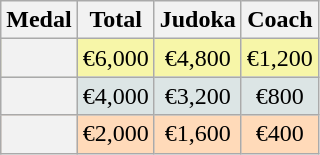<table class=wikitable style="text-align:center;">
<tr>
<th>Medal</th>
<th>Total</th>
<th>Judoka</th>
<th>Coach</th>
</tr>
<tr bgcolor=F7F6A8>
<th></th>
<td>€6,000</td>
<td>€4,800</td>
<td>€1,200</td>
</tr>
<tr bgcolor=DCE5E5>
<th></th>
<td>€4,000</td>
<td>€3,200</td>
<td>€800</td>
</tr>
<tr bgcolor=FFDAB9>
<th></th>
<td>€2,000</td>
<td>€1,600</td>
<td>€400</td>
</tr>
</table>
